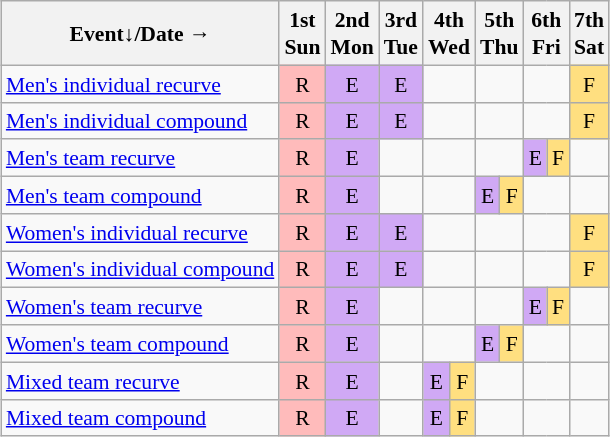<table class="wikitable" style="margin:0.5em auto; font-size:90%; line-height:1.25em; text-align:center">
<tr>
<th>Event↓/Date →</th>
<th>1st<br>Sun</th>
<th>2nd<br>Mon</th>
<th>3rd<br>Tue</th>
<th colspan="2">4th<br>Wed</th>
<th colspan="2">5th<br>Thu</th>
<th colspan="2">6th<br>Fri</th>
<th>7th<br>Sat</th>
</tr>
<tr>
<td align="left"><a href='#'>Men's individual recurve</a></td>
<td bgcolor="#FFBBBB">R</td>
<td bgcolor="#D0A9F5">E</td>
<td bgcolor="#D0A9F5">E</td>
<td colspan="2"></td>
<td colspan="2"></td>
<td colspan="2"></td>
<td bgcolor="#FFDF80">F</td>
</tr>
<tr>
<td align="left"><a href='#'>Men's individual compound</a></td>
<td bgcolor="#FFBBBB">R</td>
<td bgcolor="#D0A9F5">E</td>
<td bgcolor="#D0A9F5">E</td>
<td colspan="2"></td>
<td colspan="2"></td>
<td colspan="2"></td>
<td bgcolor="#FFDF80">F</td>
</tr>
<tr>
<td align="left"><a href='#'>Men's team recurve</a></td>
<td bgcolor="#FFBBBB">R</td>
<td bgcolor="#D0A9F5">E</td>
<td></td>
<td colspan="2"></td>
<td colspan="2"></td>
<td bgcolor="#D0A9F5">E</td>
<td bgcolor="#FFDF80">F</td>
<td></td>
</tr>
<tr>
<td align="left"><a href='#'>Men's team compound</a></td>
<td bgcolor="#FFBBBB">R</td>
<td bgcolor="#D0A9F5">E</td>
<td></td>
<td colspan="2"></td>
<td bgcolor="#D0A9F5">E</td>
<td bgcolor="#FFDF80">F</td>
<td colspan="2"></td>
<td></td>
</tr>
<tr>
<td align="left"><a href='#'>Women's individual recurve</a></td>
<td bgcolor="#FFBBBB">R</td>
<td bgcolor="#D0A9F5">E</td>
<td bgcolor="#D0A9F5">E</td>
<td colspan="2"></td>
<td colspan="2"></td>
<td colspan="2"></td>
<td bgcolor="#FFDF80">F</td>
</tr>
<tr>
<td align="left"><a href='#'>Women's individual compound</a></td>
<td bgcolor="#FFBBBB">R</td>
<td bgcolor="#D0A9F5">E</td>
<td bgcolor="#D0A9F5">E</td>
<td colspan="2"></td>
<td colspan="2"></td>
<td colspan="2"></td>
<td bgcolor="#FFDF80">F</td>
</tr>
<tr>
<td align="left"><a href='#'>Women's team recurve</a></td>
<td bgcolor="#FFBBBB">R</td>
<td bgcolor="#D0A9F5">E</td>
<td></td>
<td colspan="2"></td>
<td colspan="2"></td>
<td bgcolor="#D0A9F5">E</td>
<td bgcolor="#FFDF80">F</td>
<td></td>
</tr>
<tr>
<td align="left"><a href='#'>Women's team compound</a></td>
<td bgcolor="#FFBBBB">R</td>
<td bgcolor="#D0A9F5">E</td>
<td></td>
<td colspan="2"></td>
<td bgcolor="#D0A9F5">E</td>
<td bgcolor="#FFDF80">F</td>
<td colspan="2"></td>
<td></td>
</tr>
<tr>
<td align="left"><a href='#'>Mixed team recurve</a></td>
<td bgcolor="#FFBBBB">R</td>
<td bgcolor="#D0A9F5">E</td>
<td></td>
<td bgcolor="#D0A9F5">E</td>
<td bgcolor="#FFDF80">F</td>
<td colspan="2"></td>
<td colspan="2"></td>
<td></td>
</tr>
<tr>
<td align="left"><a href='#'>Mixed team compound</a></td>
<td bgcolor="#FFBBBB">R</td>
<td bgcolor="#D0A9F5">E</td>
<td></td>
<td bgcolor="#D0A9F5">E</td>
<td bgcolor="#FFDF80">F</td>
<td colspan="2"></td>
<td colspan="2"></td>
<td></td>
</tr>
</table>
